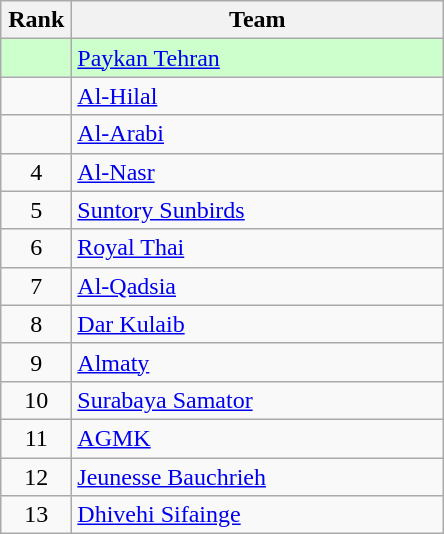<table class="wikitable" style="text-align: center;">
<tr>
<th width=40>Rank</th>
<th width=240>Team</th>
</tr>
<tr bgcolor=#CCFFCC>
<td></td>
<td align="left"> <a href='#'>Paykan Tehran</a></td>
</tr>
<tr>
<td></td>
<td align="left"> <a href='#'>Al-Hilal</a></td>
</tr>
<tr>
<td></td>
<td align="left"> <a href='#'>Al-Arabi</a></td>
</tr>
<tr>
<td>4</td>
<td align="left"> <a href='#'>Al-Nasr</a></td>
</tr>
<tr>
<td>5</td>
<td align="left"> <a href='#'>Suntory Sunbirds</a></td>
</tr>
<tr>
<td>6</td>
<td align="left"> <a href='#'>Royal Thai</a></td>
</tr>
<tr>
<td>7</td>
<td align="left"> <a href='#'>Al-Qadsia</a></td>
</tr>
<tr>
<td>8</td>
<td align="left"> <a href='#'>Dar Kulaib</a></td>
</tr>
<tr>
<td>9</td>
<td align="left"> <a href='#'>Almaty</a></td>
</tr>
<tr>
<td>10</td>
<td align="left"> <a href='#'>Surabaya Samator</a></td>
</tr>
<tr>
<td>11</td>
<td align="left"> <a href='#'>AGMK</a></td>
</tr>
<tr>
<td>12</td>
<td align="left"> <a href='#'>Jeunesse Bauchrieh</a></td>
</tr>
<tr>
<td>13</td>
<td align="left"> <a href='#'>Dhivehi Sifainge</a></td>
</tr>
</table>
